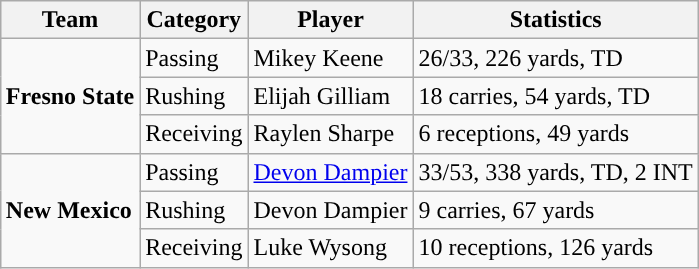<table class="wikitable" style="float: right;">
<tr>
<th>Team</th>
<th>Category</th>
<th>Player</th>
<th>Statistics</th>
</tr>
<tr>
<td rowspan=3><strong>Fresno State</strong></td>
<td>Passing</td>
<td>Mikey Keene</td>
<td>26/33, 226 yards, TD</td>
</tr>
<tr>
<td>Rushing</td>
<td>Elijah Gilliam</td>
<td>18 carries, 54 yards, TD</td>
</tr>
<tr>
<td>Receiving</td>
<td>Raylen Sharpe</td>
<td>6 receptions, 49 yards</td>
</tr>
<tr>
<td rowspan=3><strong>New Mexico</strong></td>
<td>Passing</td>
<td><a href='#'>Devon Dampier</a></td>
<td>33/53, 338 yards, TD, 2 INT</td>
</tr>
<tr>
<td>Rushing</td>
<td>Devon Dampier</td>
<td>9 carries, 67 yards</td>
</tr>
<tr>
<td>Receiving</td>
<td>Luke Wysong</td>
<td>10 receptions, 126 yards</td>
</tr>
</table>
